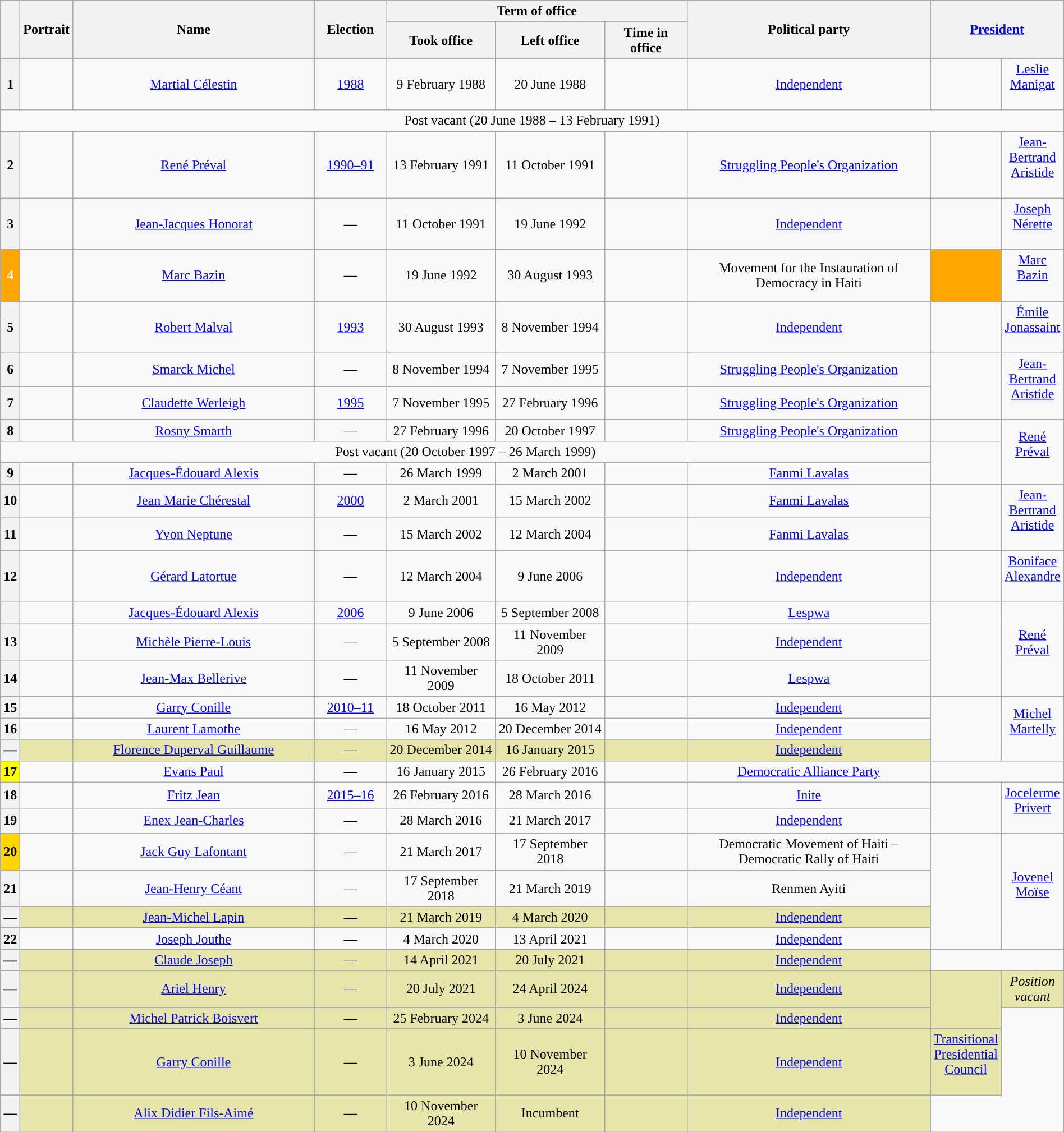<table class="wikitable" style="width:100%; text-align:center;">
<tr>
<th rowspan="2" width="30"></th>
<th rowspan="2" width="100">Portrait</th>
<th rowspan="2" width="25%">Name<br></th>
<th rowspan="2" width="7%">Election</th>
<th colspan="3" width="30%">Term of office</th>
<th rowspan="2" width="25%">Political party</th>
<th rowspan="2" colspan="2"><a href='#'>President</a><br></th>
</tr>
<tr>
<th>Took office</th>
<th>Left office</th>
<th>Time in office</th>
</tr>
<tr>
<th style="background:">1</th>
<td></td>
<td><a href='#'>Martial Célestin</a><br></td>
<td><a href='#'>1988</a></td>
<td>9 February 1988</td>
<td>20 June 1988<br></td>
<td></td>
<td><a href='#'>Independent</a></td>
<td style="background:"></td>
<td><a href='#'>Leslie Manigat</a><br><br></td>
</tr>
<tr>
<td colspan="10">Post vacant (20 June 1988 – 13 February 1991)</td>
</tr>
<tr>
<th style="background:">2</th>
<td></td>
<td><a href='#'>René Préval</a><br></td>
<td><a href='#'>1990–91</a></td>
<td>13 February 1991</td>
<td>11 October 1991<br></td>
<td></td>
<td><a href='#'>Struggling People's Organization</a></td>
<td style="background:"></td>
<td><a href='#'>Jean-Bertrand Aristide</a><br><br></td>
</tr>
<tr>
<th style="background:">3</th>
<td></td>
<td><a href='#'>Jean-Jacques Honorat</a><br></td>
<td>—</td>
<td>11 October 1991</td>
<td>19 June 1992</td>
<td></td>
<td><a href='#'>Independent</a></td>
<td style="background:"></td>
<td><a href='#'>Joseph Nérette</a><br><br></td>
</tr>
<tr>
<th style="background:Orange; color:white;">4</th>
<td></td>
<td><a href='#'>Marc Bazin</a><br></td>
<td>—</td>
<td>19 June 1992</td>
<td>30 August 1993</td>
<td></td>
<td>Movement for the Instauration of Democracy in Haiti</td>
<td style="background:Orange;"></td>
<td><a href='#'>Marc Bazin</a><br><br></td>
</tr>
<tr>
<th style="background:">5</th>
<td></td>
<td><a href='#'>Robert Malval</a><br></td>
<td><a href='#'>1993</a></td>
<td>30 August 1993</td>
<td>8 November 1994</td>
<td></td>
<td><a href='#'>Independent</a></td>
<td style="background:"></td>
<td><a href='#'>Émile Jonassaint</a><br><br></td>
</tr>
<tr>
<th style="background:">6</th>
<td></td>
<td><a href='#'>Smarck Michel</a><br></td>
<td>—</td>
<td>8 November 1994</td>
<td>7 November 1995</td>
<td></td>
<td><a href='#'>Struggling People's Organization</a></td>
<td rowspan="2" style="background:"></td>
<td rowspan="2"><a href='#'>Jean-Bertrand Aristide</a><br><br></td>
</tr>
<tr>
<th style="background:">7</th>
<td></td>
<td><a href='#'>Claudette Werleigh</a><br></td>
<td><a href='#'>1995</a></td>
<td>7 November 1995</td>
<td>27 February 1996</td>
<td></td>
<td><a href='#'>Struggling People's Organization</a></td>
</tr>
<tr>
<th style="background:">8</th>
<td></td>
<td><a href='#'>Rosny Smarth</a><br></td>
<td>—</td>
<td>27 February 1996</td>
<td>20 October 1997</td>
<td></td>
<td><a href='#'>Struggling People's Organization</a></td>
<td style="background:"></td>
<td rowspan="3"><a href='#'>René Préval</a><br><br></td>
</tr>
<tr>
<td colspan="8">Post vacant (20 October 1997 – 26 March 1999)</td>
<td rowspan="2" style="background:"></td>
</tr>
<tr>
<th style="background:">9</th>
<td></td>
<td><a href='#'>Jacques-Édouard Alexis</a><br></td>
<td>—</td>
<td>26 March 1999</td>
<td>2 March 2001</td>
<td></td>
<td><a href='#'>Fanmi Lavalas</a></td>
</tr>
<tr>
<th style="background:">10</th>
<td></td>
<td><a href='#'>Jean Marie Chérestal</a><br></td>
<td><a href='#'>2000</a></td>
<td>2 March 2001</td>
<td>15 March 2002</td>
<td></td>
<td><a href='#'>Fanmi Lavalas</a></td>
<td rowspan="2" style="background:"></td>
<td rowspan="2"><a href='#'>Jean-Bertrand Aristide</a><br><br></td>
</tr>
<tr>
<th style="background:">11</th>
<td></td>
<td><a href='#'>Yvon Neptune</a><br></td>
<td>—</td>
<td>15 March 2002</td>
<td>12 March 2004<br></td>
<td></td>
<td><a href='#'>Fanmi Lavalas</a></td>
</tr>
<tr>
<th style="background:">12</th>
<td></td>
<td><a href='#'>Gérard Latortue</a><br></td>
<td>—</td>
<td>12 March 2004</td>
<td>9 June 2006</td>
<td></td>
<td><a href='#'>Independent</a></td>
<td style="background:"></td>
<td><a href='#'>Boniface Alexandre</a><br><br></td>
</tr>
<tr>
<th style="background:"></th>
<td></td>
<td><a href='#'>Jacques-Édouard Alexis</a><br></td>
<td><a href='#'>2006</a></td>
<td>9 June 2006</td>
<td>5 September 2008</td>
<td></td>
<td><a href='#'>Lespwa</a></td>
<td rowspan="3" style="background:"></td>
<td rowspan="3"><a href='#'>René Préval</a><br><br></td>
</tr>
<tr>
<th style="background:">13</th>
<td></td>
<td><a href='#'>Michèle Pierre-Louis</a><br></td>
<td>—</td>
<td>5 September 2008</td>
<td>11 November 2009</td>
<td></td>
<td><a href='#'>Independent</a></td>
</tr>
<tr>
<th style="background:">14</th>
<td></td>
<td><a href='#'>Jean-Max Bellerive</a><br></td>
<td>—</td>
<td>11 November 2009</td>
<td>18 October 2011</td>
<td></td>
<td><a href='#'>Lespwa</a></td>
</tr>
<tr>
<th style="background:">15</th>
<td></td>
<td><a href='#'>Garry Conille</a><br></td>
<td><a href='#'>2010–11</a></td>
<td>18 October 2011</td>
<td>16 May 2012</td>
<td></td>
<td><a href='#'>Independent</a></td>
<td rowspan="4" style="background:"></td>
<td rowspan="4"><a href='#'>Michel Martelly</a><br><br></td>
</tr>
<tr>
<th style="background:">16</th>
<td></td>
<td><a href='#'>Laurent Lamothe</a><br></td>
<td>—</td>
<td>16 May 2012</td>
<td>20 December 2014</td>
<td></td>
<td><a href='#'>Independent</a></td>
</tr>
<tr>
</tr>
<tr style="background:#E6E6AA">
<th style="background:">—</th>
<td></td>
<td><a href='#'>Florence Duperval Guillaume</a><br></td>
<td>—</td>
<td>20 December 2014</td>
<td>16 January 2015</td>
<td></td>
<td><a href='#'>Independent</a></td>
</tr>
<tr>
<th style="background:Yellow; color:black;">17</th>
<td></td>
<td><a href='#'>Evans Paul</a><br></td>
<td>—</td>
<td>16 January 2015</td>
<td>26 February 2016</td>
<td></td>
<td><a href='#'>Democratic Alliance Party</a></td>
</tr>
<tr>
<th style="background:">18</th>
<td></td>
<td><a href='#'>Fritz Jean</a><br></td>
<td><a href='#'>2015–16</a></td>
<td>26 February 2016</td>
<td>28 March 2016</td>
<td></td>
<td><a href='#'>Inite</a></td>
<td rowspan="2" style="background:"></td>
<td rowspan="2"><a href='#'>Jocelerme Privert</a><br><br></td>
</tr>
<tr>
<th style="background:">19</th>
<td></td>
<td><a href='#'>Enex Jean-Charles</a><br></td>
<td>—</td>
<td>28 March 2016</td>
<td>21 March 2017</td>
<td></td>
<td><a href='#'>Independent</a></td>
</tr>
<tr>
<th style="background:Gold; color:black;">20</th>
<td></td>
<td><a href='#'>Jack Guy Lafontant</a><br></td>
<td>—</td>
<td>21 March 2017</td>
<td>17 September 2018</td>
<td></td>
<td>Democratic Movement of Haiti –<br>Democratic Rally of Haiti</td>
<td rowspan="5" style="background:"></td>
<td rowspan="5"><a href='#'>Jovenel Moïse</a><br><br></td>
</tr>
<tr>
<th style="background:">21</th>
<td></td>
<td><a href='#'>Jean-Henry Céant</a><br></td>
<td>—</td>
<td>17 September 2018</td>
<td>21 March 2019</td>
<td></td>
<td>Renmen Ayiti</td>
</tr>
<tr>
</tr>
<tr style="background:#E6E6AA">
<th style="background:">—</th>
<td></td>
<td><a href='#'>Jean-Michel Lapin</a><br></td>
<td>—</td>
<td>21 March 2019</td>
<td>4 March 2020</td>
<td></td>
<td><a href='#'>Independent</a></td>
</tr>
<tr>
<th style="background:">22</th>
<td></td>
<td><a href='#'>Joseph Jouthe</a><br></td>
<td>—</td>
<td>4 March 2020</td>
<td>13 April 2021</td>
<td></td>
<td><a href='#'>Independent</a></td>
</tr>
<tr>
</tr>
<tr style="background:#E6E6AA">
<th style="background:">—</th>
<td></td>
<td><a href='#'>Claude Joseph</a><br></td>
<td>—</td>
<td>14 April 2021</td>
<td>20 July 2021</td>
<td></td>
<td><a href='#'>Independent</a></td>
</tr>
<tr>
</tr>
<tr style="background:#E6E6AA">
<th style="background:">—</th>
<td></td>
<td><a href='#'>Ariel Henry</a><br></td>
<td>—</td>
<td>20 July 2021</td>
<td>24 April 2024</td>
<td></td>
<td><a href='#'>Independent</a></td>
<td rowspan="4" style="background:"></td>
<td rowspan="2"><em>Position vacant</em><br></td>
</tr>
<tr>
</tr>
<tr style="background:#E6E6AA">
<th style="background:">—</th>
<td></td>
<td><a href='#'>Michel Patrick Boisvert</a><br></td>
<td>—</td>
<td>25 February 2024</td>
<td>3 June 2024</td>
<td></td>
<td><a href='#'>Independent</a></td>
</tr>
<tr>
</tr>
<tr style="background:#E6E6AA">
<th style="background:">—</th>
<td></td>
<td><a href='#'>Garry Conille</a><br></td>
<td>—</td>
<td>3 June 2024</td>
<td>10 November 2024</td>
<td></td>
<td><a href='#'>Independent</a></td>
<td rowspan="2"><a href='#'>Transitional Presidential Council</a><br><br></td>
</tr>
<tr>
</tr>
<tr style="background:#E6E6AA">
<th style="background:">—</th>
<td></td>
<td><a href='#'>Alix Didier Fils-Aimé</a><br></td>
<td>—</td>
<td>10 November 2024</td>
<td>Incumbent</td>
<td></td>
<td><a href='#'>Independent</a></td>
</tr>
</table>
